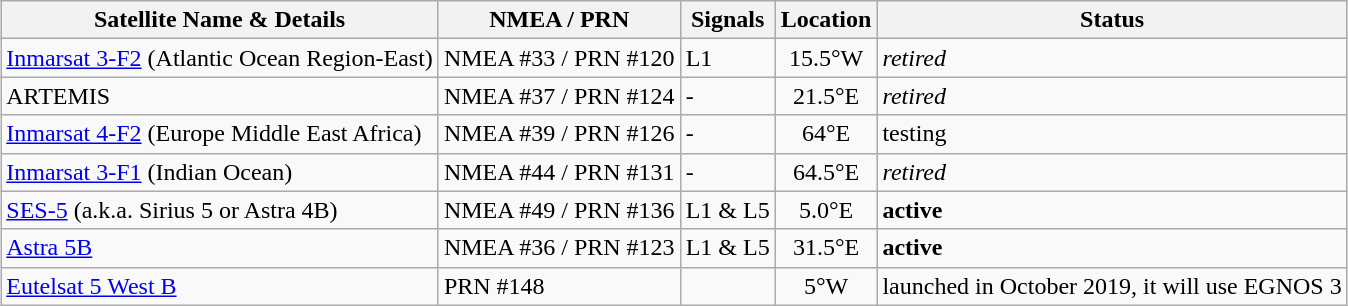<table class="wikitable" style="margin: 1em auto 1em auto;">
<tr>
<th>Satellite Name & Details</th>
<th>NMEA / PRN</th>
<th>Signals</th>
<th>Location</th>
<th>Status</th>
</tr>
<tr>
<td><a href='#'>Inmarsat 3-F2</a> (Atlantic Ocean Region-East)</td>
<td>NMEA #33 / PRN #120</td>
<td>L1</td>
<td align="center">15.5°W</td>
<td><em>retired</em></td>
</tr>
<tr>
<td>ARTEMIS </td>
<td>NMEA #37 / PRN #124</td>
<td>-</td>
<td align="center">21.5°E</td>
<td><em>retired</em></td>
</tr>
<tr>
<td><a href='#'>Inmarsat 4-F2</a> (Europe Middle East Africa)</td>
<td>NMEA #39 / PRN #126</td>
<td>-</td>
<td align="center">64°E</td>
<td>testing</td>
</tr>
<tr>
<td><a href='#'>Inmarsat 3-F1</a> (Indian Ocean)</td>
<td>NMEA #44 / PRN #131</td>
<td>-</td>
<td align="center">64.5°E</td>
<td><em>retired</em></td>
</tr>
<tr>
<td><a href='#'>SES-5</a> (a.k.a. Sirius 5 or Astra 4B) </td>
<td align="center">NMEA #49 / PRN #136</td>
<td>L1 & L5</td>
<td align="center">5.0°E</td>
<td><strong>active</strong></td>
</tr>
<tr>
<td><a href='#'>Astra 5B</a></td>
<td align="center">NMEA #36 / PRN #123</td>
<td>L1 & L5</td>
<td align="center">31.5°E</td>
<td><strong>active</strong></td>
</tr>
<tr>
<td><a href='#'>Eutelsat 5 West B</a></td>
<td>PRN #148</td>
<td></td>
<td align="center">5°W</td>
<td>launched in October 2019, it will use EGNOS 3</td>
</tr>
</table>
